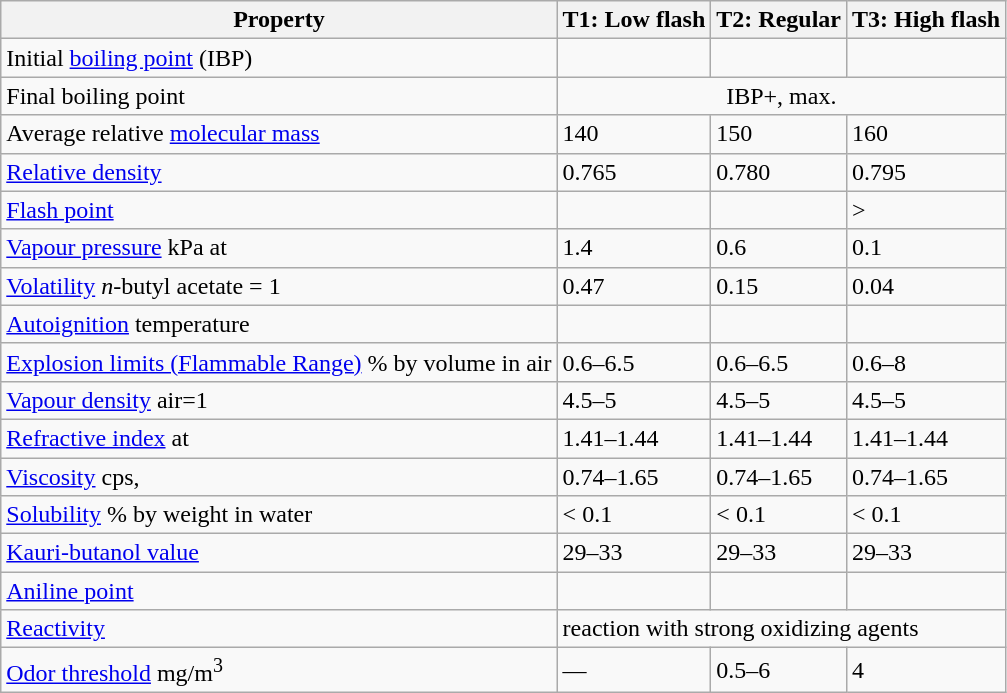<table class="wikitable">
<tr>
<th>Property</th>
<th>T1: Low flash</th>
<th>T2: Regular</th>
<th>T3: High flash</th>
</tr>
<tr>
<td>Initial <a href='#'>boiling point</a> (IBP)</td>
<td></td>
<td></td>
<td></td>
</tr>
<tr>
<td>Final boiling point</td>
<td colspan="3" align="center">IBP+, max. </td>
</tr>
<tr>
<td>Average relative <a href='#'>molecular mass</a></td>
<td>140</td>
<td>150</td>
<td>160</td>
</tr>
<tr>
<td><a href='#'>Relative density</a> </td>
<td>0.765</td>
<td>0.780</td>
<td>0.795</td>
</tr>
<tr>
<td><a href='#'>Flash point</a></td>
<td></td>
<td></td>
<td>> </td>
</tr>
<tr>
<td><a href='#'>Vapour pressure</a> kPa at </td>
<td>1.4</td>
<td>0.6</td>
<td>0.1</td>
</tr>
<tr>
<td><a href='#'>Volatility</a> <em>n</em>-butyl acetate = 1</td>
<td>0.47</td>
<td>0.15</td>
<td>0.04</td>
</tr>
<tr>
<td><a href='#'>Autoignition</a> temperature</td>
<td></td>
<td></td>
<td></td>
</tr>
<tr>
<td><a href='#'>Explosion limits (Flammable Range)</a> % by volume in air</td>
<td>0.6–6.5</td>
<td>0.6–6.5</td>
<td>0.6–8</td>
</tr>
<tr>
<td><a href='#'>Vapour density</a> air=1</td>
<td>4.5–5</td>
<td>4.5–5</td>
<td>4.5–5</td>
</tr>
<tr>
<td><a href='#'>Refractive index</a> at </td>
<td>1.41–1.44</td>
<td>1.41–1.44</td>
<td>1.41–1.44</td>
</tr>
<tr>
<td><a href='#'>Viscosity</a> cps, </td>
<td>0.74–1.65</td>
<td>0.74–1.65</td>
<td>0.74–1.65</td>
</tr>
<tr>
<td><a href='#'>Solubility</a> % by weight in water</td>
<td>< 0.1</td>
<td>< 0.1</td>
<td>< 0.1</td>
</tr>
<tr>
<td><a href='#'>Kauri-butanol value</a></td>
<td>29–33</td>
<td>29–33</td>
<td>29–33</td>
</tr>
<tr>
<td><a href='#'>Aniline point</a></td>
<td></td>
<td></td>
<td></td>
</tr>
<tr>
<td><a href='#'>Reactivity</a></td>
<td colspan="3">reaction with strong oxidizing agents</td>
</tr>
<tr>
<td><a href='#'>Odor threshold</a> mg/m<sup>3</sup></td>
<td>—</td>
<td>0.5–6</td>
<td>4</td>
</tr>
</table>
